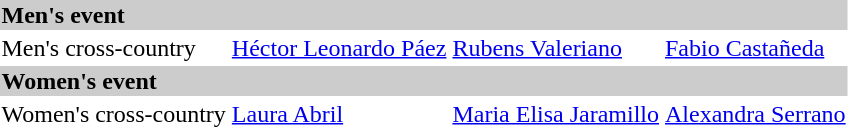<table>
<tr bgcolor="#cccccc">
<td colspan=4><strong>Men's event</strong></td>
</tr>
<tr>
<td>Men's cross-country<br></td>
<td><a href='#'>Héctor Leonardo Páez</a><br><em></em></td>
<td><a href='#'>Rubens Valeriano</a><br><em></em></td>
<td><a href='#'>Fabio Castañeda</a><br><em></em></td>
</tr>
<tr bgcolor="#cccccc">
<td colspan=4><strong>Women's event</strong></td>
</tr>
<tr>
<td>Women's cross-country<br></td>
<td><a href='#'>Laura Abril</a><br><em></em></td>
<td><a href='#'>Maria Elisa Jaramillo</a><br><em></em></td>
<td><a href='#'>Alexandra Serrano</a><br><em></em></td>
</tr>
</table>
